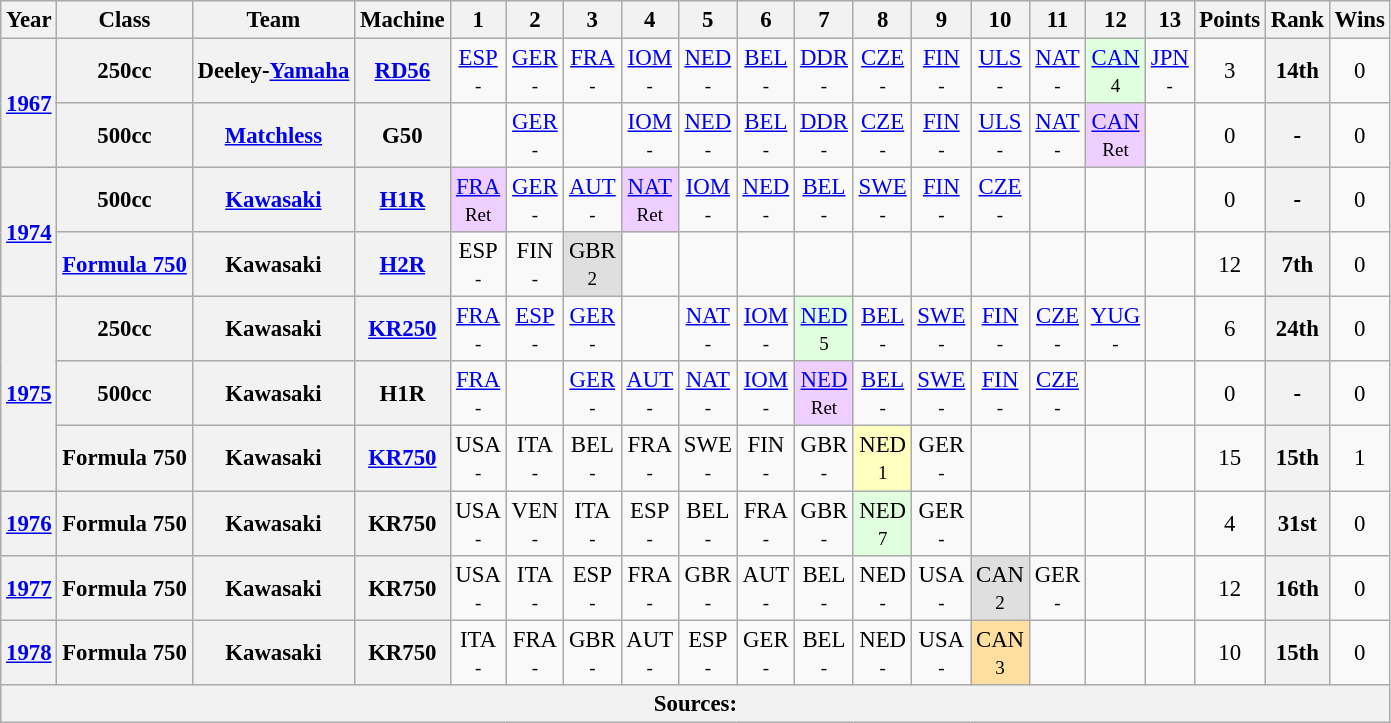<table class="wikitable" style="text-align:center; font-size:95%">
<tr>
<th>Year</th>
<th>Class</th>
<th>Team</th>
<th>Machine</th>
<th>1</th>
<th>2</th>
<th>3</th>
<th>4</th>
<th>5</th>
<th>6</th>
<th>7</th>
<th>8</th>
<th>9</th>
<th>10</th>
<th>11</th>
<th>12</th>
<th>13</th>
<th>Points</th>
<th>Rank</th>
<th>Wins</th>
</tr>
<tr>
<th rowspan=2><a href='#'>1967</a></th>
<th>250cc</th>
<th>Deeley-<a href='#'>Yamaha</a></th>
<th><a href='#'>RD56</a></th>
<td><a href='#'>ESP</a><br><small>-</small></td>
<td><a href='#'>GER</a><br><small>-</small></td>
<td><a href='#'>FRA</a><br><small>-</small></td>
<td><a href='#'>IOM</a><br><small>-</small></td>
<td><a href='#'>NED</a><br><small>-</small></td>
<td><a href='#'>BEL</a><br><small>-</small></td>
<td><a href='#'>DDR</a><br><small>-</small></td>
<td><a href='#'>CZE</a><br><small>-</small></td>
<td><a href='#'>FIN</a><br><small>-</small></td>
<td><a href='#'>ULS</a><br><small>-</small></td>
<td><a href='#'>NAT</a><br><small>-</small></td>
<td style="background:#DFFFDF;"><a href='#'>CAN</a><br><small>4</small></td>
<td><a href='#'>JPN</a><br><small>-</small></td>
<td>3</td>
<th>14th</th>
<td>0</td>
</tr>
<tr>
<th>500cc</th>
<th><a href='#'>Matchless</a></th>
<th>G50</th>
<td></td>
<td><a href='#'>GER</a><br><small>-</small></td>
<td></td>
<td><a href='#'>IOM</a><br><small>-</small></td>
<td><a href='#'>NED</a><br><small>-</small></td>
<td><a href='#'>BEL</a><br><small>-</small></td>
<td><a href='#'>DDR</a><br><small>-</small></td>
<td><a href='#'>CZE</a><br><small>-</small></td>
<td><a href='#'>FIN</a><br><small>-</small></td>
<td><a href='#'>ULS</a><br><small>-</small></td>
<td><a href='#'>NAT</a><br><small>-</small></td>
<td style="background:#EFCFFF;"><a href='#'>CAN</a><br><small>Ret</small></td>
<td></td>
<td>0</td>
<th>-</th>
<td>0</td>
</tr>
<tr>
<th rowspan=2><a href='#'>1974</a></th>
<th>500cc</th>
<th><a href='#'>Kawasaki</a></th>
<th><a href='#'>H1R</a></th>
<td style="background:#EFCFFF;"><a href='#'>FRA</a><br><small>Ret</small></td>
<td><a href='#'>GER</a><br><small>-</small></td>
<td><a href='#'>AUT</a><br><small>-</small></td>
<td style="background:#EFCFFF;"><a href='#'>NAT</a><br><small>Ret</small></td>
<td><a href='#'>IOM</a><br><small>-</small></td>
<td><a href='#'>NED</a><br><small>-</small></td>
<td><a href='#'>BEL</a><br><small>-</small></td>
<td><a href='#'>SWE</a><br><small>-</small></td>
<td><a href='#'>FIN</a><br><small>-</small></td>
<td><a href='#'>CZE</a><br><small>-</small></td>
<td></td>
<td></td>
<td></td>
<td>0</td>
<th>-</th>
<td>0</td>
</tr>
<tr>
<th><a href='#'>Formula 750</a></th>
<th>Kawasaki</th>
<th><a href='#'>H2R</a></th>
<td>ESP<br><small>-</small></td>
<td>FIN<br><small>-</small></td>
<td style="background:#DFDFDF;">GBR<br><small>2</small></td>
<td></td>
<td></td>
<td></td>
<td></td>
<td></td>
<td></td>
<td></td>
<td></td>
<td></td>
<td></td>
<td>12</td>
<th>7th</th>
<td>0</td>
</tr>
<tr>
<th rowspan=3><a href='#'>1975</a></th>
<th>250cc</th>
<th>Kawasaki</th>
<th><a href='#'>KR250</a></th>
<td><a href='#'>FRA</a><br><small>-</small></td>
<td><a href='#'>ESP</a><br><small>-</small></td>
<td><a href='#'>GER</a><br><small>-</small></td>
<td></td>
<td><a href='#'>NAT</a><br><small>-</small></td>
<td><a href='#'>IOM</a><br><small>-</small></td>
<td style="background:#DFFFDF;"><a href='#'>NED</a><br><small>5</small></td>
<td><a href='#'>BEL</a><br><small>-</small></td>
<td><a href='#'>SWE</a><br><small>-</small></td>
<td><a href='#'>FIN</a><br><small>-</small></td>
<td><a href='#'>CZE</a><br><small>-</small></td>
<td><a href='#'>YUG</a><br><small>-</small></td>
<td></td>
<td>6</td>
<th>24th</th>
<td>0</td>
</tr>
<tr>
<th>500cc</th>
<th>Kawasaki</th>
<th>H1R</th>
<td><a href='#'>FRA</a><br><small>-</small></td>
<td></td>
<td><a href='#'>GER</a><br><small>-</small></td>
<td><a href='#'>AUT</a><br><small>-</small></td>
<td><a href='#'>NAT</a><br><small>-</small></td>
<td><a href='#'>IOM</a><br><small>-</small></td>
<td style="background:#EFCFFF;"><a href='#'>NED</a><br><small>Ret</small></td>
<td><a href='#'>BEL</a><br><small>-</small></td>
<td><a href='#'>SWE</a><br><small>-</small></td>
<td><a href='#'>FIN</a><br><small>-</small></td>
<td><a href='#'>CZE</a><br><small>-</small></td>
<td></td>
<td></td>
<td>0</td>
<th>-</th>
<td>0</td>
</tr>
<tr>
<th>Formula 750</th>
<th>Kawasaki</th>
<th><a href='#'>KR750</a></th>
<td>USA<br><small>-</small></td>
<td>ITA<br><small>-</small></td>
<td>BEL<br><small>-</small></td>
<td>FRA<br><small>-</small></td>
<td>SWE<br><small>-</small></td>
<td>FIN<br><small>-</small></td>
<td>GBR<br><small>-</small></td>
<td style="background:#FFFFBF;">NED<br><small>1</small></td>
<td>GER<br><small>-</small></td>
<td></td>
<td></td>
<td></td>
<td></td>
<td>15</td>
<th>15th</th>
<td>1</td>
</tr>
<tr>
<th><a href='#'>1976</a></th>
<th>Formula 750</th>
<th>Kawasaki</th>
<th>KR750</th>
<td>USA<br><small>-</small></td>
<td>VEN<br><small>-</small></td>
<td>ITA<br><small>-</small></td>
<td>ESP<br><small>-</small></td>
<td>BEL<br><small>-</small></td>
<td>FRA<br><small>-</small></td>
<td>GBR<br><small>-</small></td>
<td style="background:#DFFFDF;">NED<br><small>7</small></td>
<td>GER<br><small>-</small></td>
<td></td>
<td></td>
<td></td>
<td></td>
<td>4</td>
<th>31st</th>
<td>0</td>
</tr>
<tr>
<th><a href='#'>1977</a></th>
<th>Formula 750</th>
<th>Kawasaki</th>
<th>KR750</th>
<td>USA<br><small>-</small></td>
<td>ITA<br><small>-</small></td>
<td>ESP<br><small>-</small></td>
<td>FRA<br><small>-</small></td>
<td>GBR<br><small>-</small></td>
<td>AUT<br><small>-</small></td>
<td>BEL<br><small>-</small></td>
<td>NED<br><small>-</small></td>
<td>USA<br><small>-</small></td>
<td style="background:#DFDFDF;">CAN<br><small>2</small></td>
<td>GER<br><small>-</small></td>
<td></td>
<td></td>
<td>12</td>
<th>16th</th>
<td>0</td>
</tr>
<tr>
<th><a href='#'>1978</a></th>
<th>Formula 750</th>
<th>Kawasaki</th>
<th>KR750</th>
<td>ITA<br><small>-</small></td>
<td>FRA<br><small>-</small></td>
<td>GBR<br><small>-</small></td>
<td>AUT<br><small>-</small></td>
<td>ESP<br><small>-</small></td>
<td>GER<br><small>-</small></td>
<td>BEL<br><small>-</small></td>
<td>NED<br><small>-</small></td>
<td>USA<br><small>-</small></td>
<td style="background:#FFDF9F;">CAN<br><small>3</small></td>
<td></td>
<td></td>
<td></td>
<td>10</td>
<th>15th</th>
<td>0</td>
</tr>
<tr>
<th colspan=20>Sources:</th>
</tr>
</table>
